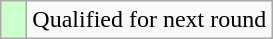<table class="wikitable">
<tr>
<td style="width:10px; background:#cfc"></td>
<td>Qualified for next round</td>
</tr>
</table>
